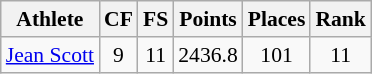<table class="wikitable" border="1" style="font-size:90%">
<tr>
<th>Athlete</th>
<th>CF</th>
<th>FS</th>
<th>Points</th>
<th>Places</th>
<th>Rank</th>
</tr>
<tr align=center>
<td align=left><a href='#'>Jean Scott</a></td>
<td>9</td>
<td>11</td>
<td>2436.8</td>
<td>101</td>
<td>11</td>
</tr>
</table>
